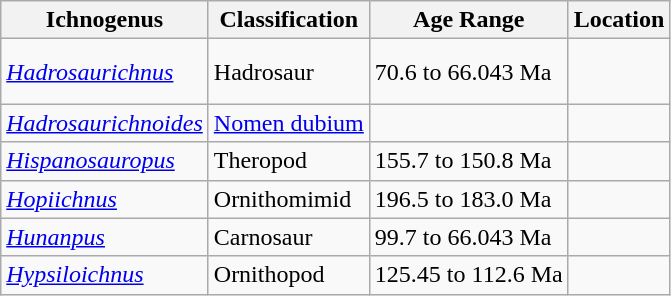<table class="wikitable">
<tr>
<th>Ichnogenus</th>
<th>Classification</th>
<th>Age Range</th>
<th>Location</th>
</tr>
<tr>
<td><em><a href='#'>Hadrosaurichnus</a></em></td>
<td>Hadrosaur</td>
<td>70.6 to 66.043 Ma</td>
<td><br><br></td>
</tr>
<tr>
<td><em><a href='#'>Hadrosaurichnoides</a></em></td>
<td><a href='#'>Nomen dubium</a></td>
<td></td>
<td></td>
</tr>
<tr>
<td><em><a href='#'>Hispanosauropus</a></em></td>
<td>Theropod</td>
<td>155.7 to 150.8 Ma</td>
<td><br></td>
</tr>
<tr>
<td><em><a href='#'>Hopiichnus</a></em></td>
<td>Ornithomimid</td>
<td>196.5 to 183.0 Ma</td>
<td></td>
</tr>
<tr>
<td><em><a href='#'>Hunanpus</a></em></td>
<td>Carnosaur</td>
<td>99.7 to 66.043 Ma</td>
<td></td>
</tr>
<tr>
<td><em><a href='#'>Hypsiloichnus</a></em></td>
<td>Ornithopod</td>
<td>125.45 to 112.6 Ma</td>
<td></td>
</tr>
</table>
